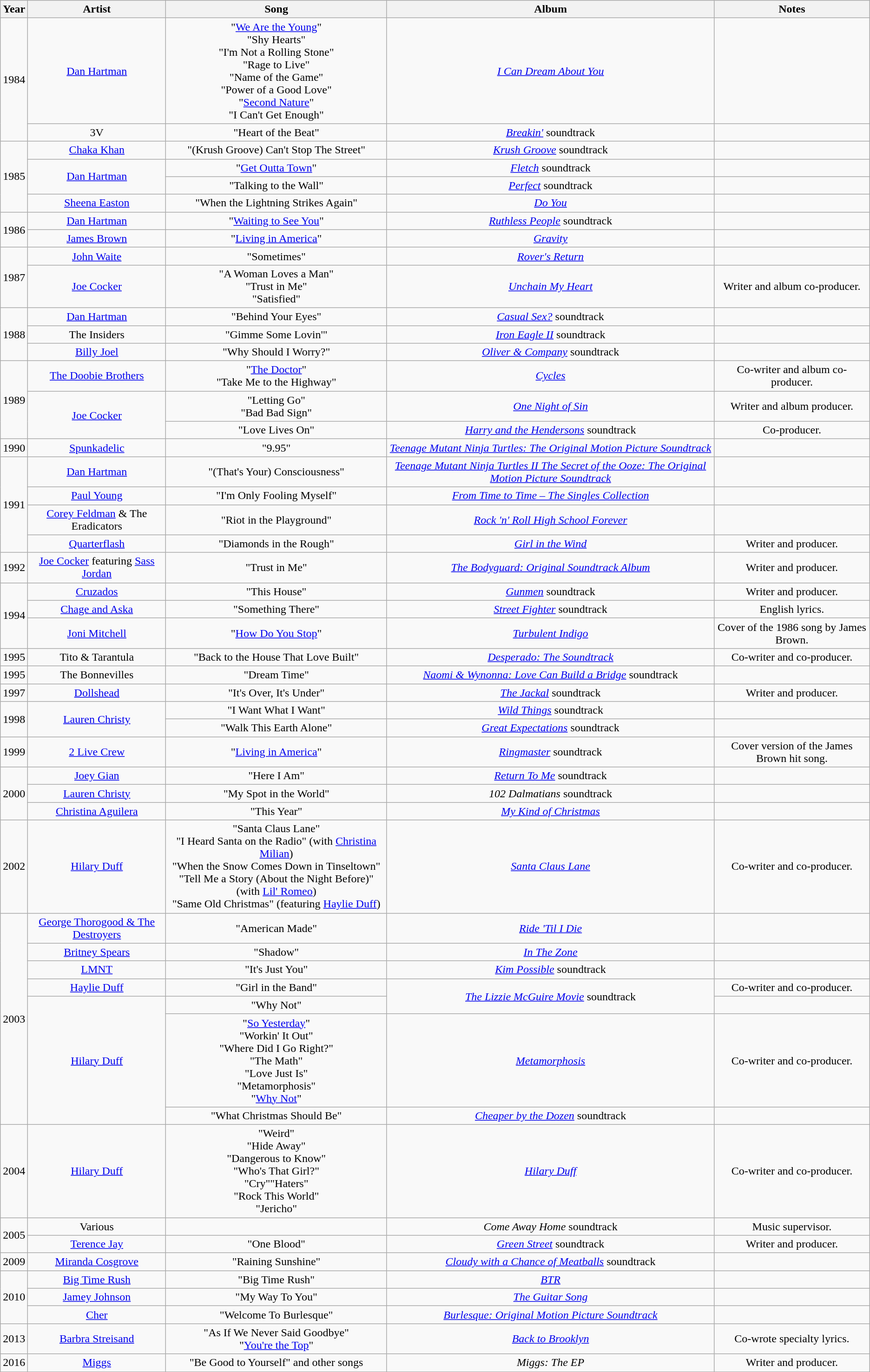<table class="wikitable sortable" style="text-align:center">
<tr>
<th align="center">Year</th>
<th>Artist</th>
<th>Song</th>
<th align="center">Album</th>
<th align="center">Notes</th>
</tr>
<tr>
<td rowspan="2">1984</td>
<td><a href='#'>Dan Hartman</a></td>
<td>"<a href='#'>We Are the Young</a>"<br>"Shy Hearts"<br>"I'm Not a Rolling Stone"<br>"Rage to Live"<br>"Name of the Game"<br>"Power of a Good Love"<br>"<a href='#'>Second Nature</a>"<br>"I Can't Get Enough"</td>
<td><em><a href='#'>I Can Dream About You</a></em></td>
<td></td>
</tr>
<tr>
<td>3V</td>
<td>"Heart of the Beat"</td>
<td><em><a href='#'>Breakin'</a></em> soundtrack</td>
<td></td>
</tr>
<tr>
<td rowspan="4">1985</td>
<td><a href='#'>Chaka Khan</a></td>
<td>"(Krush Groove) Can't Stop The Street"</td>
<td><em><a href='#'>Krush Groove</a></em> soundtrack</td>
<td></td>
</tr>
<tr>
<td rowspan="2"><a href='#'>Dan Hartman</a></td>
<td>"<a href='#'>Get Outta Town</a>"</td>
<td><em><a href='#'>Fletch</a></em> soundtrack</td>
<td></td>
</tr>
<tr>
<td>"Talking to the Wall"</td>
<td><em><a href='#'>Perfect</a></em> soundtrack</td>
<td></td>
</tr>
<tr>
<td><a href='#'>Sheena Easton</a></td>
<td>"When the Lightning Strikes Again"</td>
<td><em><a href='#'>Do You</a></em></td>
<td></td>
</tr>
<tr>
<td rowspan="2">1986</td>
<td><a href='#'>Dan Hartman</a></td>
<td>"<a href='#'>Waiting to See You</a>"</td>
<td><em><a href='#'>Ruthless People</a></em> soundtrack</td>
<td></td>
</tr>
<tr>
<td><a href='#'>James Brown</a></td>
<td>"<a href='#'>Living in America</a>"</td>
<td><em><a href='#'>Gravity</a></em></td>
<td></td>
</tr>
<tr>
<td rowspan="2">1987</td>
<td><a href='#'>John Waite</a></td>
<td>"Sometimes"</td>
<td><em><a href='#'>Rover's Return</a></em></td>
<td></td>
</tr>
<tr>
<td><a href='#'>Joe Cocker</a></td>
<td>"A Woman Loves a Man"<br>"Trust in Me"<br>"Satisfied"</td>
<td><em><a href='#'>Unchain My Heart</a></em></td>
<td>Writer and album co-producer.</td>
</tr>
<tr>
<td rowspan="3">1988</td>
<td><a href='#'>Dan Hartman</a></td>
<td>"Behind Your Eyes"</td>
<td><em><a href='#'>Casual Sex?</a></em> soundtrack</td>
<td></td>
</tr>
<tr>
<td>The Insiders</td>
<td>"Gimme Some Lovin'"</td>
<td><em><a href='#'>Iron Eagle II</a></em> soundtrack</td>
<td></td>
</tr>
<tr>
<td><a href='#'>Billy Joel</a></td>
<td>"Why Should I Worry?"</td>
<td><em><a href='#'>Oliver & Company</a></em> soundtrack</td>
<td></td>
</tr>
<tr>
<td rowspan="3">1989</td>
<td><a href='#'>The Doobie Brothers</a></td>
<td>"<a href='#'>The Doctor</a>"<br>"Take Me to the Highway"</td>
<td><em><a href='#'>Cycles</a></em></td>
<td>Co-writer and album co-producer.</td>
</tr>
<tr>
<td rowspan="2"><a href='#'>Joe Cocker</a></td>
<td>"Letting Go"<br>"Bad Bad Sign"</td>
<td><em><a href='#'>One Night of Sin</a></em></td>
<td>Writer and album producer.</td>
</tr>
<tr>
<td>"Love Lives On"</td>
<td><em><a href='#'>Harry and the Hendersons</a></em> soundtrack</td>
<td>Co-producer.</td>
</tr>
<tr>
<td>1990</td>
<td><a href='#'>Spunkadelic</a></td>
<td>"9.95"</td>
<td><em><a href='#'>Teenage Mutant Ninja Turtles: The Original Motion Picture Soundtrack</a></em></td>
<td></td>
</tr>
<tr>
<td rowspan="4">1991</td>
<td><a href='#'>Dan Hartman</a></td>
<td>"(That's Your) Consciousness"</td>
<td><em><a href='#'>Teenage Mutant Ninja Turtles II The Secret of the Ooze: The Original Motion Picture Soundtrack</a></em></td>
<td></td>
</tr>
<tr>
<td><a href='#'>Paul Young</a></td>
<td>"I'm Only Fooling Myself"</td>
<td><em><a href='#'>From Time to Time – The Singles Collection</a></em></td>
<td></td>
</tr>
<tr>
<td><a href='#'>Corey Feldman</a> & The Eradicators</td>
<td>"Riot in the Playground"</td>
<td><em><a href='#'>Rock 'n' Roll High School Forever</a></em></td>
<td></td>
</tr>
<tr>
<td><a href='#'>Quarterflash</a></td>
<td>"Diamonds in the Rough"</td>
<td><em><a href='#'>Girl in the Wind</a></em></td>
<td>Writer and producer.</td>
</tr>
<tr>
<td>1992</td>
<td><a href='#'>Joe Cocker</a> featuring <a href='#'>Sass Jordan</a></td>
<td>"Trust in Me"</td>
<td><em><a href='#'>The Bodyguard: Original Soundtrack Album</a></em></td>
<td>Writer and producer.</td>
</tr>
<tr>
<td rowspan="3">1994</td>
<td><a href='#'>Cruzados</a></td>
<td>"This House"</td>
<td><em><a href='#'>Gunmen</a></em> soundtrack</td>
<td>Writer and producer.</td>
</tr>
<tr>
<td><a href='#'>Chage and Aska</a></td>
<td>"Something There"</td>
<td><em><a href='#'>Street Fighter</a></em> soundtrack</td>
<td>English lyrics.</td>
</tr>
<tr>
<td><a href='#'>Joni Mitchell</a></td>
<td>"<a href='#'>How Do You Stop</a>"</td>
<td><em><a href='#'>Turbulent Indigo</a></em></td>
<td>Cover of the 1986 song by James Brown.</td>
</tr>
<tr>
<td>1995</td>
<td>Tito & Tarantula</td>
<td>"Back to the House That Love Built"</td>
<td><em><a href='#'>Desperado: The Soundtrack</a></em></td>
<td>Co-writer and co-producer.</td>
</tr>
<tr>
<td>1995</td>
<td>The Bonnevilles</td>
<td>"Dream Time"</td>
<td><em><a href='#'>Naomi & Wynonna: Love Can Build a Bridge</a></em> soundtrack</td>
<td></td>
</tr>
<tr>
<td>1997</td>
<td><a href='#'>Dollshead</a></td>
<td>"It's Over, It's Under"</td>
<td><em><a href='#'>The Jackal</a></em> soundtrack</td>
<td>Writer and producer.</td>
</tr>
<tr>
<td rowspan="2">1998</td>
<td rowspan="2"><a href='#'>Lauren Christy</a></td>
<td>"I Want What I Want"</td>
<td><em><a href='#'>Wild Things</a></em> soundtrack</td>
<td></td>
</tr>
<tr>
<td>"Walk This Earth Alone"</td>
<td><em><a href='#'>Great Expectations</a></em> soundtrack</td>
<td></td>
</tr>
<tr>
<td>1999</td>
<td><a href='#'>2 Live Crew</a></td>
<td>"<a href='#'>Living in America</a>"</td>
<td><em><a href='#'>Ringmaster</a></em> soundtrack</td>
<td>Cover version of the James Brown hit song.</td>
</tr>
<tr>
<td rowspan="3">2000</td>
<td><a href='#'>Joey Gian</a></td>
<td>"Here I Am"</td>
<td><em><a href='#'>Return To Me</a></em> soundtrack</td>
<td></td>
</tr>
<tr>
<td><a href='#'>Lauren Christy</a></td>
<td>"My Spot in the World"</td>
<td><em>102 Dalmatians</em> soundtrack</td>
<td></td>
</tr>
<tr>
<td><a href='#'>Christina Aguilera</a></td>
<td>"This Year"</td>
<td><em><a href='#'>My Kind of Christmas</a></em></td>
<td></td>
</tr>
<tr>
<td>2002</td>
<td><a href='#'>Hilary Duff</a></td>
<td>"Santa Claus Lane"<br>"I Heard Santa on the Radio" (with <a href='#'>Christina Milian</a>)<br>"When the Snow Comes Down in Tinseltown"<br>"Tell Me a Story (About the Night Before)" (with <a href='#'>Lil' Romeo</a>)<br>"Same Old Christmas" (featuring <a href='#'>Haylie Duff</a>)</td>
<td><em><a href='#'>Santa Claus Lane</a></em></td>
<td>Co-writer and co-producer.</td>
</tr>
<tr>
<td rowspan="7">2003</td>
<td><a href='#'>George Thorogood & The Destroyers</a></td>
<td>"American Made"</td>
<td><em><a href='#'>Ride 'Til I Die</a></em></td>
<td></td>
</tr>
<tr>
<td><a href='#'>Britney Spears</a></td>
<td>"Shadow"</td>
<td><em><a href='#'>In The Zone</a></em></td>
<td></td>
</tr>
<tr>
<td><a href='#'>LMNT</a></td>
<td>"It's Just You"</td>
<td><em><a href='#'>Kim Possible</a></em> soundtrack</td>
<td></td>
</tr>
<tr>
<td><a href='#'>Haylie Duff</a></td>
<td>"Girl in the Band"</td>
<td rowspan="2"><em><a href='#'>The Lizzie McGuire Movie</a></em> soundtrack</td>
<td>Co-writer and co-producer.</td>
</tr>
<tr>
<td rowspan="3"><a href='#'>Hilary Duff</a></td>
<td>"Why Not"</td>
<td></td>
</tr>
<tr>
<td>"<a href='#'>So Yesterday</a>"<br>"Workin' It Out"<br>"Where Did I Go Right?"<br>"The Math"<br>"Love Just Is"<br>"Metamorphosis"<br>"<a href='#'>Why Not</a>"</td>
<td><em><a href='#'>Metamorphosis</a></em></td>
<td>Co-writer and co-producer.</td>
</tr>
<tr>
<td>"What Christmas Should Be"</td>
<td><em><a href='#'>Cheaper by the Dozen</a></em> soundtrack</td>
<td></td>
</tr>
<tr>
<td>2004</td>
<td><a href='#'>Hilary Duff</a></td>
<td>"Weird"<br>"Hide Away"<br>"Dangerous to Know"<br>"Who's That Girl?"<br>"Cry""Haters"<br>"Rock This World"<br>"Jericho"</td>
<td><em><a href='#'>Hilary Duff</a></em></td>
<td>Co-writer and co-producer.</td>
</tr>
<tr>
<td rowspan="2">2005</td>
<td>Various</td>
<td></td>
<td><em>Come Away Home</em> soundtrack</td>
<td>Music supervisor.</td>
</tr>
<tr>
<td><a href='#'>Terence Jay</a></td>
<td>"One Blood"</td>
<td><em><a href='#'>Green Street</a></em> soundtrack</td>
<td>Writer and producer.</td>
</tr>
<tr>
<td>2009</td>
<td><a href='#'>Miranda Cosgrove</a></td>
<td>"Raining Sunshine"</td>
<td><em><a href='#'>Cloudy with a Chance of Meatballs</a></em> soundtrack</td>
<td></td>
</tr>
<tr>
<td rowspan="3">2010</td>
<td><a href='#'>Big Time Rush</a></td>
<td>"Big Time Rush"</td>
<td><em><a href='#'>BTR</a></em></td>
<td></td>
</tr>
<tr>
<td><a href='#'>Jamey Johnson</a></td>
<td>"My Way To You"</td>
<td><em><a href='#'>The Guitar Song</a></em></td>
<td></td>
</tr>
<tr>
<td><a href='#'>Cher</a></td>
<td>"Welcome To Burlesque"</td>
<td><em><a href='#'>Burlesque: Original Motion Picture Soundtrack</a></em></td>
<td></td>
</tr>
<tr>
<td>2013</td>
<td><a href='#'>Barbra Streisand</a></td>
<td>"As If We Never Said Goodbye"<br>"<a href='#'>You're the Top</a>"</td>
<td><em><a href='#'>Back to Brooklyn</a></em></td>
<td>Co-wrote specialty lyrics.</td>
</tr>
<tr>
<td>2016</td>
<td><a href='#'>Miggs</a></td>
<td>"Be Good to Yourself" and other songs</td>
<td><em>Miggs: The EP</em></td>
<td>Writer and producer.</td>
</tr>
<tr>
</tr>
</table>
